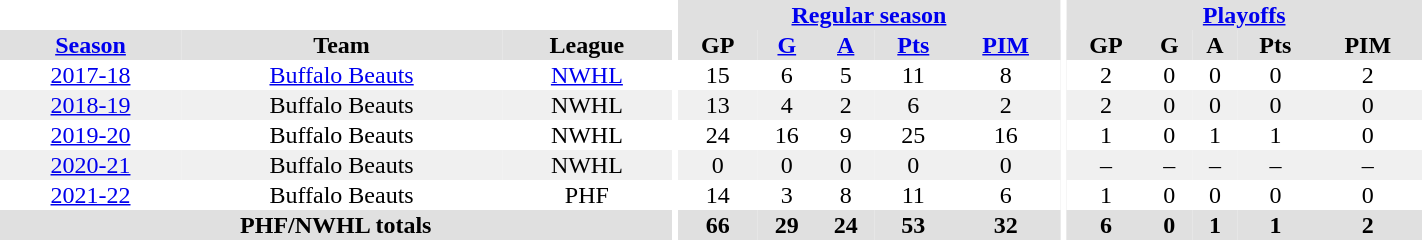<table border="0" cellpadding="1" cellspacing="0" style="text-align:center; width:75%">
<tr bgcolor="#e0e0e0">
<th colspan="3" bgcolor="#ffffff"></th>
<th rowspan="99" bgcolor="#ffffff"></th>
<th colspan="5"><a href='#'>Regular season</a></th>
<th rowspan="99" bgcolor="#ffffff"></th>
<th colspan="5"><a href='#'>Playoffs</a></th>
</tr>
<tr bgcolor="#e0e0e0">
<th><a href='#'>Season</a></th>
<th>Team</th>
<th>League</th>
<th>GP</th>
<th><a href='#'>G</a></th>
<th><a href='#'>A</a></th>
<th><a href='#'>Pts</a></th>
<th><a href='#'>PIM</a></th>
<th>GP</th>
<th>G</th>
<th>A</th>
<th>Pts</th>
<th>PIM</th>
</tr>
<tr>
<td><a href='#'>2017-18</a></td>
<td><a href='#'>Buffalo Beauts</a></td>
<td><a href='#'>NWHL</a></td>
<td>15</td>
<td>6</td>
<td>5</td>
<td>11</td>
<td>8</td>
<td>2</td>
<td>0</td>
<td>0</td>
<td>0</td>
<td>2</td>
</tr>
<tr bgcolor="#f0f0f0">
<td><a href='#'>2018-19</a></td>
<td>Buffalo Beauts</td>
<td>NWHL</td>
<td>13</td>
<td>4</td>
<td>2</td>
<td>6</td>
<td>2</td>
<td>2</td>
<td>0</td>
<td>0</td>
<td>0</td>
<td>0</td>
</tr>
<tr>
<td><a href='#'>2019-20</a></td>
<td>Buffalo Beauts</td>
<td>NWHL</td>
<td>24</td>
<td>16</td>
<td>9</td>
<td>25</td>
<td>16</td>
<td>1</td>
<td>0</td>
<td>1</td>
<td>1</td>
<td>0</td>
</tr>
<tr bgcolor="#f0f0f0">
<td><a href='#'>2020-21</a></td>
<td>Buffalo Beauts</td>
<td>NWHL</td>
<td>0</td>
<td>0</td>
<td>0</td>
<td>0</td>
<td>0</td>
<td>–</td>
<td>–</td>
<td>–</td>
<td>–</td>
<td>–</td>
</tr>
<tr>
<td><a href='#'>2021-22</a></td>
<td>Buffalo Beauts</td>
<td>PHF</td>
<td>14</td>
<td>3</td>
<td>8</td>
<td>11</td>
<td>6</td>
<td>1</td>
<td>0</td>
<td>0</td>
<td>0</td>
<td>0</td>
</tr>
<tr bgcolor="#e0e0e0">
<th colspan="3">PHF/NWHL totals</th>
<th>66</th>
<th>29</th>
<th>24</th>
<th>53</th>
<th>32</th>
<th>6</th>
<th>0</th>
<th>1</th>
<th>1</th>
<th>2</th>
</tr>
</table>
